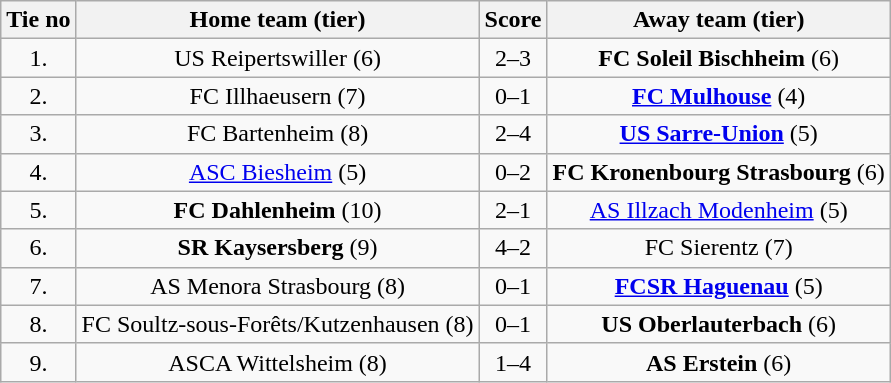<table class="wikitable" style="text-align: center">
<tr>
<th>Tie no</th>
<th>Home team (tier)</th>
<th>Score</th>
<th>Away team (tier)</th>
</tr>
<tr>
<td>1.</td>
<td>US Reipertswiller (6)</td>
<td>2–3</td>
<td><strong>FC Soleil Bischheim</strong> (6)</td>
</tr>
<tr>
<td>2.</td>
<td>FC Illhaeusern (7)</td>
<td>0–1</td>
<td><strong><a href='#'>FC Mulhouse</a></strong> (4)</td>
</tr>
<tr>
<td>3.</td>
<td>FC Bartenheim (8)</td>
<td>2–4 </td>
<td><strong><a href='#'>US Sarre-Union</a></strong> (5)</td>
</tr>
<tr>
<td>4.</td>
<td><a href='#'>ASC Biesheim</a> (5)</td>
<td>0–2 </td>
<td><strong>FC Kronenbourg Strasbourg</strong> (6)</td>
</tr>
<tr>
<td>5.</td>
<td><strong>FC Dahlenheim</strong> (10)</td>
<td>2–1</td>
<td><a href='#'>AS Illzach Modenheim</a> (5)</td>
</tr>
<tr>
<td>6.</td>
<td><strong>SR Kaysersberg</strong> (9)</td>
<td>4–2</td>
<td>FC Sierentz (7)</td>
</tr>
<tr>
<td>7.</td>
<td>AS Menora Strasbourg (8)</td>
<td>0–1 </td>
<td><strong><a href='#'>FCSR Haguenau</a></strong> (5)</td>
</tr>
<tr>
<td>8.</td>
<td>FC Soultz-sous-Forêts/Kutzenhausen (8)</td>
<td>0–1</td>
<td><strong>US Oberlauterbach</strong> (6)</td>
</tr>
<tr>
<td>9.</td>
<td>ASCA Wittelsheim (8)</td>
<td>1–4</td>
<td><strong>AS Erstein</strong> (6)</td>
</tr>
</table>
